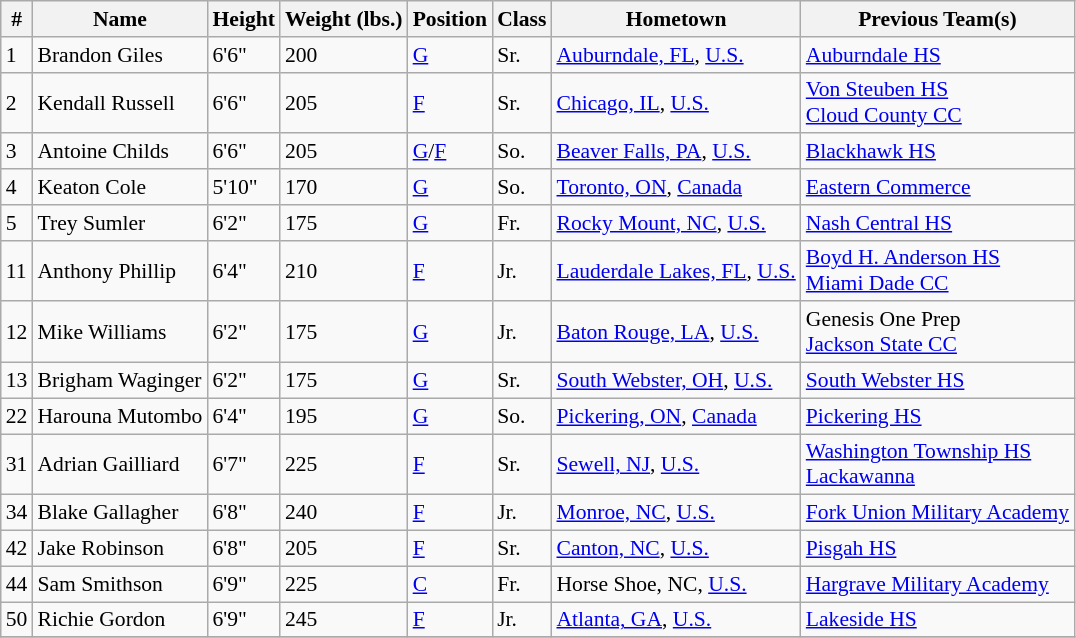<table class="wikitable" style="font-size: 90%">
<tr>
<th>#</th>
<th>Name</th>
<th>Height</th>
<th>Weight (lbs.)</th>
<th>Position</th>
<th>Class</th>
<th>Hometown</th>
<th>Previous Team(s)</th>
</tr>
<tr>
<td>1</td>
<td>Brandon Giles</td>
<td>6'6"</td>
<td>200</td>
<td><a href='#'>G</a></td>
<td>Sr.</td>
<td><a href='#'>Auburndale, FL</a>, <a href='#'>U.S.</a></td>
<td><a href='#'>Auburndale HS</a></td>
</tr>
<tr>
<td>2</td>
<td>Kendall Russell</td>
<td>6'6"</td>
<td>205</td>
<td><a href='#'>F</a></td>
<td>Sr.</td>
<td><a href='#'>Chicago, IL</a>, <a href='#'>U.S.</a></td>
<td><a href='#'>Von Steuben HS</a><br><a href='#'>Cloud County CC</a></td>
</tr>
<tr>
<td>3</td>
<td>Antoine Childs</td>
<td>6'6"</td>
<td>205</td>
<td><a href='#'>G</a>/<a href='#'>F</a></td>
<td>So.</td>
<td><a href='#'>Beaver Falls, PA</a>, <a href='#'>U.S.</a></td>
<td><a href='#'>Blackhawk HS</a></td>
</tr>
<tr>
<td>4</td>
<td>Keaton Cole</td>
<td>5'10"</td>
<td>170</td>
<td><a href='#'>G</a></td>
<td>So.</td>
<td><a href='#'>Toronto, ON</a>, <a href='#'>Canada</a></td>
<td><a href='#'>Eastern Commerce</a></td>
</tr>
<tr>
<td>5</td>
<td>Trey Sumler</td>
<td>6'2"</td>
<td>175</td>
<td><a href='#'>G</a></td>
<td>Fr.</td>
<td><a href='#'>Rocky Mount, NC</a>, <a href='#'>U.S.</a></td>
<td><a href='#'>Nash Central HS</a></td>
</tr>
<tr>
<td>11</td>
<td>Anthony Phillip</td>
<td>6'4"</td>
<td>210</td>
<td><a href='#'>F</a></td>
<td>Jr.</td>
<td><a href='#'>Lauderdale Lakes, FL</a>, <a href='#'>U.S.</a></td>
<td><a href='#'>Boyd H. Anderson HS</a><br><a href='#'>Miami Dade CC</a></td>
</tr>
<tr>
<td>12</td>
<td>Mike Williams</td>
<td>6'2"</td>
<td>175</td>
<td><a href='#'>G</a></td>
<td>Jr.</td>
<td><a href='#'>Baton Rouge, LA</a>, <a href='#'>U.S.</a></td>
<td>Genesis One Prep<br><a href='#'>Jackson State CC</a></td>
</tr>
<tr>
<td>13</td>
<td>Brigham Waginger</td>
<td>6'2"</td>
<td>175</td>
<td><a href='#'>G</a></td>
<td>Sr.</td>
<td><a href='#'>South Webster, OH</a>, <a href='#'>U.S.</a></td>
<td><a href='#'>South Webster HS</a></td>
</tr>
<tr>
<td>22</td>
<td>Harouna Mutombo</td>
<td>6'4"</td>
<td>195</td>
<td><a href='#'>G</a></td>
<td>So.</td>
<td><a href='#'>Pickering, ON</a>, <a href='#'>Canada</a></td>
<td><a href='#'>Pickering HS</a></td>
</tr>
<tr>
<td>31</td>
<td>Adrian Gailliard</td>
<td>6'7"</td>
<td>225</td>
<td><a href='#'>F</a></td>
<td>Sr.</td>
<td><a href='#'>Sewell, NJ</a>, <a href='#'>U.S.</a></td>
<td><a href='#'>Washington Township HS</a><br><a href='#'>Lackawanna</a></td>
</tr>
<tr>
<td>34</td>
<td>Blake Gallagher</td>
<td>6'8"</td>
<td>240</td>
<td><a href='#'>F</a></td>
<td>Jr.</td>
<td><a href='#'>Monroe, NC</a>, <a href='#'>U.S.</a></td>
<td><a href='#'>Fork Union Military Academy</a></td>
</tr>
<tr>
<td>42</td>
<td>Jake Robinson</td>
<td>6'8"</td>
<td>205</td>
<td><a href='#'>F</a></td>
<td>Sr.</td>
<td><a href='#'>Canton, NC</a>, <a href='#'>U.S.</a></td>
<td><a href='#'>Pisgah HS</a></td>
</tr>
<tr>
<td>44</td>
<td>Sam Smithson</td>
<td>6'9"</td>
<td>225</td>
<td><a href='#'>C</a></td>
<td>Fr.</td>
<td>Horse Shoe, NC, <a href='#'>U.S.</a></td>
<td><a href='#'>Hargrave Military Academy</a></td>
</tr>
<tr>
<td>50</td>
<td>Richie Gordon</td>
<td>6'9"</td>
<td>245</td>
<td><a href='#'>F</a></td>
<td>Jr.</td>
<td><a href='#'>Atlanta, GA</a>, <a href='#'>U.S.</a></td>
<td><a href='#'>Lakeside HS</a></td>
</tr>
<tr>
</tr>
</table>
